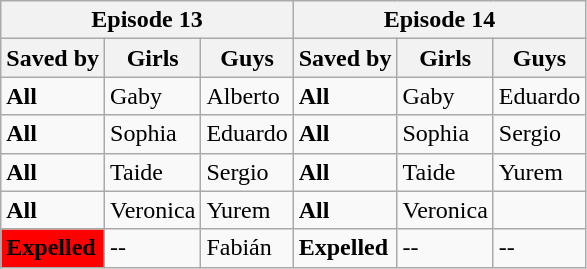<table class="wikitable">
<tr>
<th colspan=3><strong>Episode 13</strong></th>
<th colspan=3><strong>Episode 14</strong></th>
</tr>
<tr>
<th>Saved by</th>
<th>Girls</th>
<th>Guys</th>
<th>Saved by</th>
<th>Girls</th>
<th>Guys</th>
</tr>
<tr>
<td><strong>All</strong></td>
<td>Gaby</td>
<td>Alberto</td>
<td><strong>All</strong></td>
<td>Gaby</td>
<td>Eduardo</td>
</tr>
<tr>
<td><strong>All</strong></td>
<td>Sophia</td>
<td>Eduardo</td>
<td><strong>All</strong></td>
<td>Sophia</td>
<td>Sergio</td>
</tr>
<tr>
<td><strong>All</strong></td>
<td>Taide</td>
<td>Sergio</td>
<td><strong>All</strong></td>
<td>Taide</td>
<td>Yurem</td>
</tr>
<tr>
<td><strong>All</strong></td>
<td>Veronica</td>
<td>Yurem</td>
<td><strong>All</strong></td>
<td>Veronica</td>
<td></td>
</tr>
<tr>
<td style="background:#FF0000"><strong>Expelled</strong></td>
<td>--</td>
<td>Fabián</td>
<td><strong>Expelled</strong></td>
<td>--</td>
<td>--</td>
</tr>
</table>
